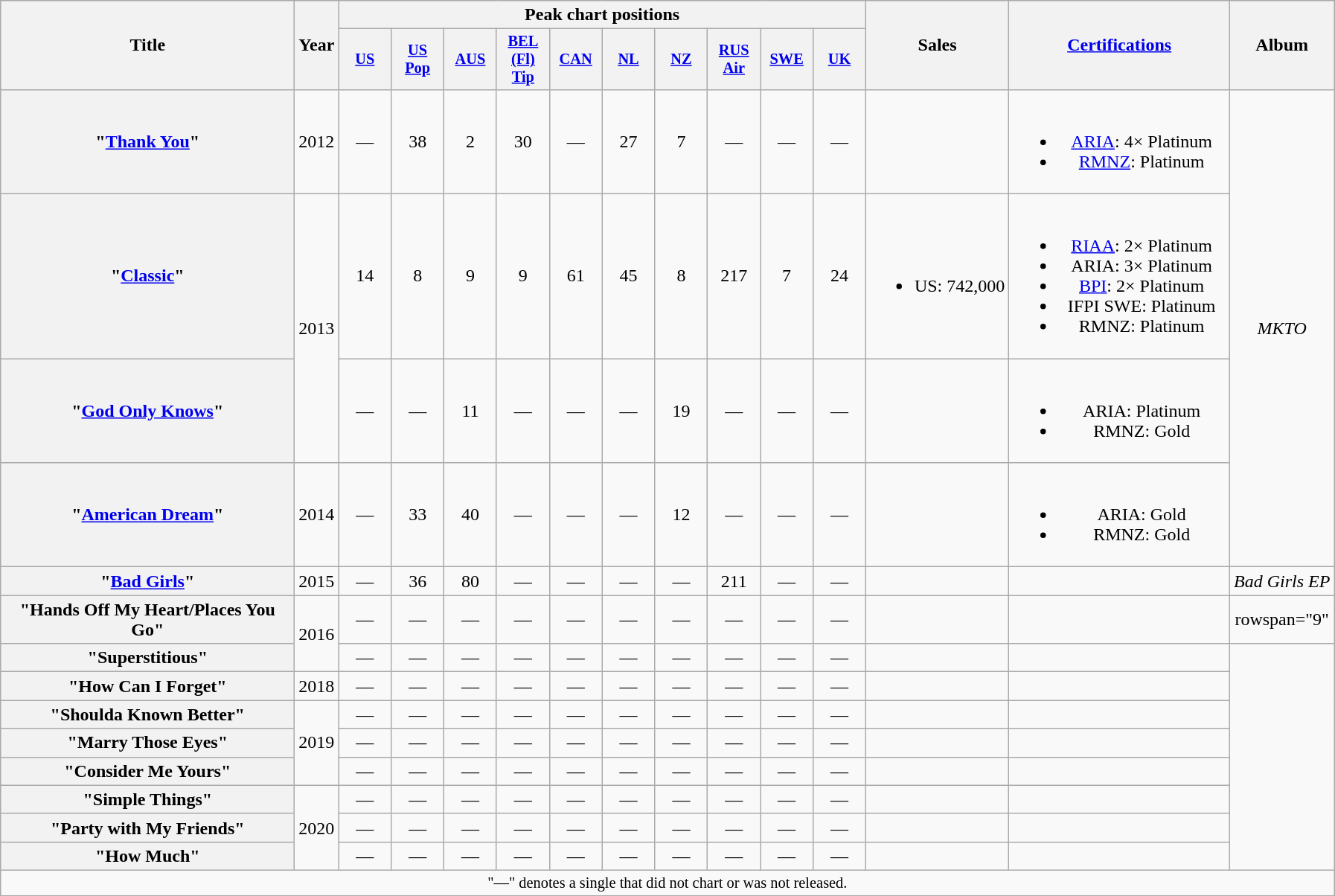<table class="wikitable plainrowheaders" style="text-align:center;">
<tr>
<th scope="col" rowspan="2" style="width:16em;">Title</th>
<th scope="col" rowspan="2">Year</th>
<th scope="col" colspan="10">Peak chart positions</th>
<th rowspan="2">Sales</th>
<th scope="col" rowspan="2" style="width:11.9em;"><a href='#'>Certifications</a></th>
<th scope="col" rowspan="2">Album</th>
</tr>
<tr>
<th scope="col" style="width:3em;font-size:85%;"><a href='#'>US</a><br></th>
<th scope="col" style="width:3em;font-size:85%;"><a href='#'>US<br>Pop</a><br></th>
<th scope="col" style="width:3em;font-size:85%;"><a href='#'>AUS</a><br></th>
<th scope="col" style="width:3em;font-size:85%;"><a href='#'>BEL<br>(Fl)<br>Tip</a><br></th>
<th scope="col" style="width:3em;font-size:85%;"><a href='#'>CAN</a><br></th>
<th scope="col" style="width:3em;font-size:85%;"><a href='#'>NL</a><br></th>
<th scope="col" style="width:3em;font-size:85%;"><a href='#'>NZ</a><br></th>
<th scope="col" style="width:3em;font-size:85%;"><a href='#'>RUS<br>Air</a><br></th>
<th scope="col" style="width:3em;font-size:85%;"><a href='#'>SWE</a><br></th>
<th scope="col" style="width:3em;font-size:85%;"><a href='#'>UK</a><br></th>
</tr>
<tr>
<th scope="row">"<a href='#'>Thank You</a>"</th>
<td>2012</td>
<td>—</td>
<td>38</td>
<td>2</td>
<td>30</td>
<td>—</td>
<td>27</td>
<td>7</td>
<td>—</td>
<td>—</td>
<td>—</td>
<td></td>
<td><br><ul><li><a href='#'>ARIA</a>: 4× Platinum</li><li><a href='#'>RMNZ</a>: Platinum</li></ul></td>
<td rowspan="4"><em>MKTO</em></td>
</tr>
<tr>
<th scope="row">"<a href='#'>Classic</a>"</th>
<td rowspan="2">2013</td>
<td>14</td>
<td>8</td>
<td>9</td>
<td>9</td>
<td>61</td>
<td>45</td>
<td>8</td>
<td>217</td>
<td>7</td>
<td>24</td>
<td><br><ul><li>US: 742,000</li></ul></td>
<td><br><ul><li><a href='#'>RIAA</a>: 2× Platinum</li><li>ARIA: 3× Platinum</li><li><a href='#'>BPI</a>: 2× Platinum</li><li>IFPI SWE: Platinum</li><li>RMNZ: Platinum</li></ul></td>
</tr>
<tr>
<th scope="row">"<a href='#'>God Only Knows</a>"</th>
<td>—</td>
<td>—</td>
<td>11</td>
<td>—</td>
<td>—</td>
<td>—</td>
<td>19</td>
<td>—</td>
<td>—</td>
<td>—</td>
<td></td>
<td><br><ul><li>ARIA: Platinum</li><li>RMNZ: Gold</li></ul></td>
</tr>
<tr>
<th scope="row">"<a href='#'>American Dream</a>"</th>
<td>2014</td>
<td>—</td>
<td>33</td>
<td>40</td>
<td>—</td>
<td>—</td>
<td>—</td>
<td>12</td>
<td>—</td>
<td>—</td>
<td>—</td>
<td></td>
<td><br><ul><li>ARIA: Gold</li><li>RMNZ: Gold</li></ul></td>
</tr>
<tr>
<th scope="row">"<a href='#'>Bad Girls</a>"</th>
<td>2015</td>
<td>—</td>
<td>36</td>
<td>80</td>
<td>—</td>
<td>—</td>
<td>—</td>
<td>—</td>
<td>211</td>
<td>—</td>
<td>—</td>
<td></td>
<td></td>
<td><em>Bad Girls EP</em></td>
</tr>
<tr>
<th scope="row">"Hands Off My Heart/Places You Go"</th>
<td rowspan="2">2016</td>
<td>—</td>
<td>—</td>
<td>—</td>
<td>—</td>
<td>—</td>
<td>—</td>
<td>—</td>
<td>—</td>
<td>—</td>
<td>—</td>
<td></td>
<td></td>
<td>rowspan="9" </td>
</tr>
<tr>
<th scope="row">"Superstitious"</th>
<td>—</td>
<td>—</td>
<td>—</td>
<td>—</td>
<td>—</td>
<td>—</td>
<td>—</td>
<td>—</td>
<td>—</td>
<td>—</td>
<td></td>
<td></td>
</tr>
<tr>
<th scope="row">"How Can I Forget"</th>
<td>2018</td>
<td>—</td>
<td>—</td>
<td>—</td>
<td>—</td>
<td>—</td>
<td>—</td>
<td>—</td>
<td>—</td>
<td>—</td>
<td>—</td>
<td></td>
<td></td>
</tr>
<tr>
<th scope="row">"Shoulda Known Better"</th>
<td rowspan="3">2019</td>
<td>—</td>
<td>—</td>
<td>—</td>
<td>—</td>
<td>—</td>
<td>—</td>
<td>—</td>
<td>—</td>
<td>—</td>
<td>—</td>
<td></td>
<td></td>
</tr>
<tr>
<th scope="row">"Marry Those Eyes"</th>
<td>—</td>
<td>—</td>
<td>—</td>
<td>—</td>
<td>—</td>
<td>—</td>
<td>—</td>
<td>—</td>
<td>—</td>
<td>—</td>
<td></td>
<td></td>
</tr>
<tr>
<th scope="row">"Consider Me Yours"</th>
<td>—</td>
<td>—</td>
<td>—</td>
<td>—</td>
<td>—</td>
<td>—</td>
<td>—</td>
<td>—</td>
<td>—</td>
<td>—</td>
<td></td>
<td></td>
</tr>
<tr>
<th scope="row">"Simple Things"</th>
<td rowspan="3">2020</td>
<td>—</td>
<td>—</td>
<td>—</td>
<td>—</td>
<td>—</td>
<td>—</td>
<td>—</td>
<td>—</td>
<td>—</td>
<td>—</td>
<td></td>
<td></td>
</tr>
<tr>
<th scope="row">"Party with My Friends"</th>
<td>—</td>
<td>—</td>
<td>—</td>
<td>—</td>
<td>—</td>
<td>—</td>
<td>—</td>
<td>—</td>
<td>—</td>
<td>—</td>
<td></td>
<td></td>
</tr>
<tr>
<th scope="row">"How Much"</th>
<td>—</td>
<td>—</td>
<td>—</td>
<td>—</td>
<td>—</td>
<td>—</td>
<td>—</td>
<td>—</td>
<td>—</td>
<td>—</td>
<td></td>
<td></td>
</tr>
<tr>
<td colspan="20" style="font-size:85%">"—" denotes a single that did not chart or was not released.</td>
</tr>
</table>
